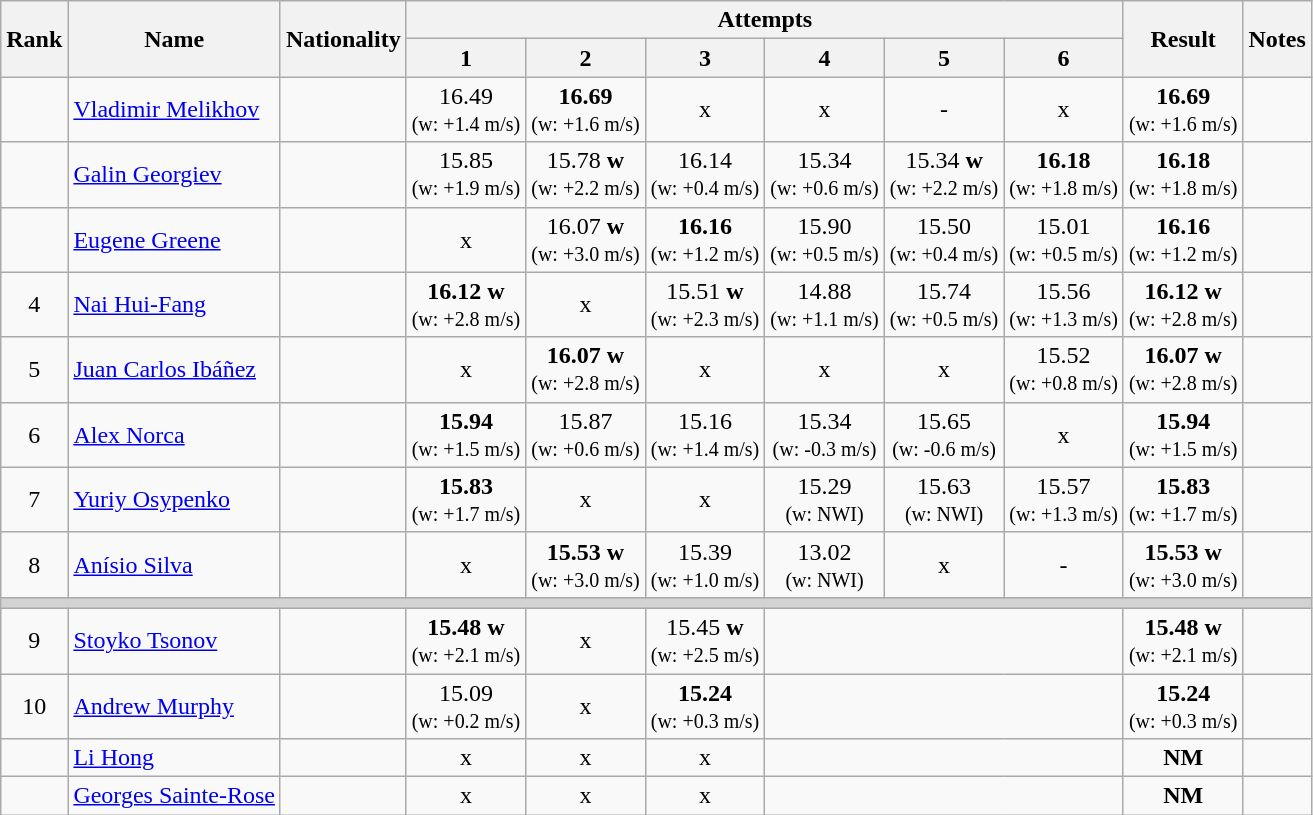<table class="wikitable sortable" style="text-align:center">
<tr>
<th rowspan=2>Rank</th>
<th rowspan=2>Name</th>
<th rowspan=2>Nationality</th>
<th colspan=6>Attempts</th>
<th rowspan=2>Result</th>
<th rowspan=2>Notes</th>
</tr>
<tr>
<th>1</th>
<th>2</th>
<th>3</th>
<th>4</th>
<th>5</th>
<th>6</th>
</tr>
<tr>
<td></td>
<td align=left><a href='#'>Vladimir Melikhov</a></td>
<td align=left></td>
<td>16.49<br><small>(w: +1.4 m/s)</small></td>
<td><strong>16.69</strong><br><small>(w: +1.6 m/s)</small></td>
<td>x</td>
<td>x</td>
<td>-</td>
<td>x</td>
<td><strong>16.69</strong> <br><small>(w: +1.6 m/s)</small></td>
<td></td>
</tr>
<tr>
<td></td>
<td align=left><a href='#'>Galin Georgiev</a></td>
<td align=left></td>
<td>15.85<br><small>(w: +1.9 m/s)</small></td>
<td>15.78 <strong>w</strong> <br><small>(w: +2.2 m/s)</small></td>
<td>16.14<br><small>(w: +0.4 m/s)</small></td>
<td>15.34<br><small>(w: +0.6 m/s)</small></td>
<td>15.34 <strong>w</strong> <br><small>(w: +2.2 m/s)</small></td>
<td><strong>16.18</strong><br><small>(w: +1.8 m/s)</small></td>
<td><strong>16.18</strong> <br><small>(w: +1.8 m/s)</small></td>
<td></td>
</tr>
<tr>
<td></td>
<td align=left><a href='#'>Eugene Greene</a></td>
<td align=left></td>
<td>x</td>
<td>16.07 <strong>w</strong> <br><small>(w: +3.0 m/s)</small></td>
<td><strong>16.16</strong><br><small>(w: +1.2 m/s)</small></td>
<td>15.90<br><small>(w: +0.5 m/s)</small></td>
<td>15.50<br><small>(w: +0.4 m/s)</small></td>
<td>15.01<br><small>(w: +0.5 m/s)</small></td>
<td><strong>16.16</strong> <br><small>(w: +1.2 m/s)</small></td>
<td></td>
</tr>
<tr>
<td>4</td>
<td align=left><a href='#'>Nai Hui-Fang</a></td>
<td align=left></td>
<td><strong>16.12</strong> <strong>w</strong> <br><small>(w: +2.8 m/s)</small></td>
<td>x</td>
<td>15.51 <strong>w</strong> <br><small>(w: +2.3 m/s)</small></td>
<td>14.88<br><small>(w: +1.1 m/s)</small></td>
<td>15.74<br><small>(w: +0.5 m/s)</small></td>
<td>15.56<br><small>(w: +1.3 m/s)</small></td>
<td><strong>16.12</strong>  <strong>w</strong> <br><small>(w: +2.8 m/s)</small></td>
<td></td>
</tr>
<tr>
<td>5</td>
<td align=left><a href='#'>Juan Carlos Ibáñez</a></td>
<td align=left></td>
<td>x</td>
<td><strong>16.07</strong> <strong>w</strong> <br><small>(w: +2.8 m/s)</small></td>
<td>x</td>
<td>x</td>
<td>x</td>
<td>15.52<br><small>(w: +0.8 m/s)</small></td>
<td><strong>16.07</strong>  <strong>w</strong> <br><small>(w: +2.8 m/s)</small></td>
<td></td>
</tr>
<tr>
<td>6</td>
<td align=left><a href='#'>Alex Norca</a></td>
<td align=left></td>
<td><strong>15.94</strong><br><small>(w: +1.5 m/s)</small></td>
<td>15.87<br><small>(w: +0.6 m/s)</small></td>
<td>15.16<br><small>(w: +1.4 m/s)</small></td>
<td>15.34<br><small>(w: -0.3 m/s)</small></td>
<td>15.65<br><small>(w: -0.6 m/s)</small></td>
<td>x</td>
<td><strong>15.94</strong> <br><small>(w: +1.5 m/s)</small></td>
<td></td>
</tr>
<tr>
<td>7</td>
<td align=left><a href='#'>Yuriy Osypenko</a></td>
<td align=left></td>
<td><strong>15.83</strong><br><small>(w: +1.7 m/s)</small></td>
<td>x</td>
<td>x</td>
<td>15.29<br><small>(w: NWI)</small></td>
<td>15.63<br><small>(w: NWI)</small></td>
<td>15.57<br><small>(w: +1.3 m/s)</small></td>
<td><strong>15.83</strong> <br><small>(w: +1.7 m/s)</small></td>
<td></td>
</tr>
<tr>
<td>8</td>
<td align=left><a href='#'>Anísio Silva</a></td>
<td align=left></td>
<td>x</td>
<td><strong>15.53</strong> <strong>w</strong> <br><small>(w: +3.0 m/s)</small></td>
<td>15.39<br><small>(w: +1.0 m/s)</small></td>
<td>13.02<br><small>(w: NWI)</small></td>
<td>x</td>
<td>-</td>
<td><strong>15.53</strong>  <strong>w</strong> <br><small>(w: +3.0 m/s)</small></td>
<td></td>
</tr>
<tr>
<td colspan=11 bgcolor=lightgray></td>
</tr>
<tr>
<td>9</td>
<td align=left><a href='#'>Stoyko Tsonov</a></td>
<td align=left></td>
<td><strong>15.48</strong> <strong>w</strong> <br><small>(w: +2.1 m/s)</small></td>
<td>x</td>
<td>15.45 <strong>w</strong> <br><small>(w: +2.5 m/s)</small></td>
<td colspan=3></td>
<td><strong>15.48</strong>  <strong>w</strong> <br><small>(w: +2.1 m/s)</small></td>
<td></td>
</tr>
<tr>
<td>10</td>
<td align=left><a href='#'>Andrew Murphy</a></td>
<td align=left></td>
<td>15.09<br><small>(w: +0.2 m/s)</small></td>
<td>x</td>
<td><strong>15.24</strong><br><small>(w: +0.3 m/s)</small></td>
<td colspan=3></td>
<td><strong>15.24</strong> <br><small>(w: +0.3 m/s)</small></td>
<td></td>
</tr>
<tr>
<td></td>
<td align=left><a href='#'>Li Hong</a></td>
<td align=left></td>
<td>x</td>
<td>x</td>
<td>x</td>
<td colspan=3></td>
<td><strong>NM</strong></td>
<td></td>
</tr>
<tr>
<td></td>
<td align=left><a href='#'>Georges Sainte-Rose</a></td>
<td align=left></td>
<td>x</td>
<td>x</td>
<td>x</td>
<td colspan=3></td>
<td><strong>NM</strong></td>
<td></td>
</tr>
</table>
